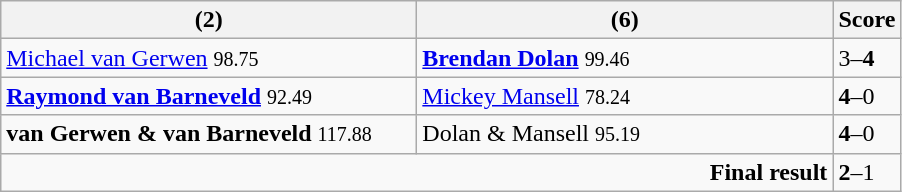<table class="wikitable">
<tr>
<th width=270><strong></strong> (2)</th>
<th width=270> (6)</th>
<th>Score</th>
</tr>
<tr>
<td><a href='#'>Michael van Gerwen</a> <small><span>98.75</span></small></td>
<td><strong><a href='#'>Brendan Dolan</a></strong> <small><span>99.46</span></small></td>
<td>3–<strong>4</strong></td>
</tr>
<tr>
<td><strong><a href='#'>Raymond van Barneveld</a></strong> <small><span>92.49</span></small></td>
<td><a href='#'>Mickey Mansell</a> <small><span>78.24</span></small></td>
<td><strong>4</strong>–0</td>
</tr>
<tr>
<td><strong>van Gerwen & van Barneveld</strong> <small><span>117.88</span></small></td>
<td>Dolan & Mansell <small><span>95.19</span></small></td>
<td><strong>4</strong>–0</td>
</tr>
<tr>
<td colspan="2" align="right"><strong>Final result</strong></td>
<td><strong>2</strong>–1</td>
</tr>
</table>
